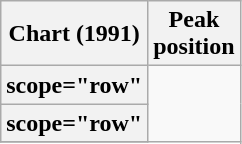<table class="wikitable sortable plainrowheaders" style="text-align:center">
<tr>
<th scope="col">Chart (1991)</th>
<th scope="col">Peak<br>position</th>
</tr>
<tr>
<th>scope="row"</th>
</tr>
<tr>
<th>scope="row"</th>
</tr>
<tr>
</tr>
</table>
